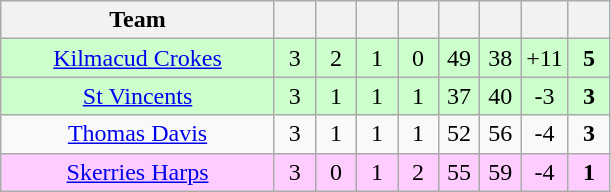<table class="wikitable" style="text-align:center">
<tr>
<th style="width:175px;">Team</th>
<th width="20"></th>
<th width="20"></th>
<th width="20"></th>
<th width="20"></th>
<th width="20"></th>
<th width="20"></th>
<th width="20"></th>
<th width="20"></th>
</tr>
<tr style="background:#cfc;">
<td><a href='#'>Kilmacud Crokes</a></td>
<td>3</td>
<td>2</td>
<td>1</td>
<td>0</td>
<td>49</td>
<td>38</td>
<td>+11</td>
<td><strong>5</strong></td>
</tr>
<tr style="background:#cfc;">
<td><a href='#'>St Vincents</a></td>
<td>3</td>
<td>1</td>
<td>1</td>
<td>1</td>
<td>37</td>
<td>40</td>
<td>-3</td>
<td><strong>3</strong></td>
</tr>
<tr>
<td><a href='#'>Thomas Davis</a></td>
<td>3</td>
<td>1</td>
<td>1</td>
<td>1</td>
<td>52</td>
<td>56</td>
<td>-4</td>
<td><strong>3</strong></td>
</tr>
<tr style="background:#fcf;">
<td><a href='#'>Skerries Harps</a></td>
<td>3</td>
<td>0</td>
<td>1</td>
<td>2</td>
<td>55</td>
<td>59</td>
<td>-4</td>
<td><strong>1</strong></td>
</tr>
</table>
